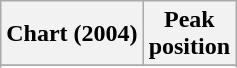<table class="wikitable sortable plainrowheaders" style="text-align:center">
<tr>
<th scope="col">Chart (2004)</th>
<th scope="col">Peak<br>position</th>
</tr>
<tr>
</tr>
<tr>
</tr>
</table>
